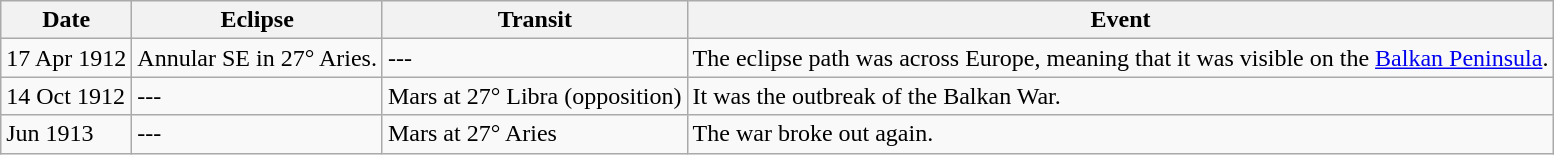<table class="wikitable">
<tr>
<th>Date</th>
<th>Eclipse</th>
<th>Transit</th>
<th>Event</th>
</tr>
<tr>
<td>17 Apr 1912</td>
<td>Annular SE in 27° Aries.</td>
<td>---</td>
<td>The eclipse path was across Europe, meaning that it was visible on the <a href='#'>Balkan Peninsula</a>.</td>
</tr>
<tr>
<td>14 Oct 1912</td>
<td>---</td>
<td>Mars at 27° Libra (opposition)</td>
<td>It was the outbreak of the Balkan War.</td>
</tr>
<tr>
<td>Jun 1913</td>
<td>---</td>
<td>Mars at 27° Aries</td>
<td>The war broke out again.</td>
</tr>
</table>
